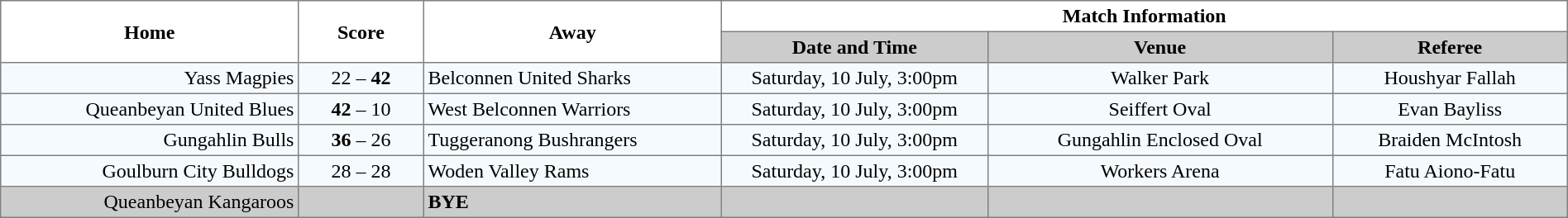<table width="100%" cellspacing="0" cellpadding="3" border="1" style="border-collapse:collapse;  text-align:center;">
<tr>
<th rowspan="2" width="19%">Home</th>
<th rowspan="2" width="8%">Score</th>
<th rowspan="2" width="19%">Away</th>
<th colspan="3">Match Information</th>
</tr>
<tr bgcolor="#CCCCCC">
<th width="17%">Date and Time</th>
<th width="22%">Venue</th>
<th width="50%">Referee</th>
</tr>
<tr style="text-align:center; background:#f5faff;">
<td align="right">Yass Magpies </td>
<td>22 – <strong>42</strong></td>
<td align="left"> Belconnen United Sharks</td>
<td>Saturday, 10 July, 3:00pm</td>
<td>Walker Park</td>
<td>Houshyar Fallah</td>
</tr>
<tr style="text-align:center; background:#f5faff;">
<td align="right">Queanbeyan United Blues </td>
<td><strong>42</strong> – 10</td>
<td align="left"> West Belconnen Warriors</td>
<td>Saturday, 10 July, 3:00pm</td>
<td>Seiffert Oval</td>
<td>Evan Bayliss</td>
</tr>
<tr style="text-align:center; background:#f5faff;">
<td align="right">Gungahlin Bulls </td>
<td><strong>36</strong> – 26</td>
<td align="left"> Tuggeranong Bushrangers</td>
<td>Saturday, 10 July, 3:00pm</td>
<td>Gungahlin Enclosed Oval</td>
<td>Braiden McIntosh</td>
</tr>
<tr style="text-align:center; background:#f5faff;">
<td align="right">Goulburn City Bulldogs </td>
<td>28 – 28</td>
<td align="left"> Woden Valley Rams</td>
<td>Saturday, 10 July, 3:00pm</td>
<td>Workers Arena</td>
<td>Fatu Aiono-Fatu</td>
</tr>
<tr style="text-align:center; background:#CCCCCC;">
<td align="right">Queanbeyan Kangaroos </td>
<td></td>
<td align="left"><strong>BYE</strong></td>
<td></td>
<td></td>
<td></td>
</tr>
</table>
